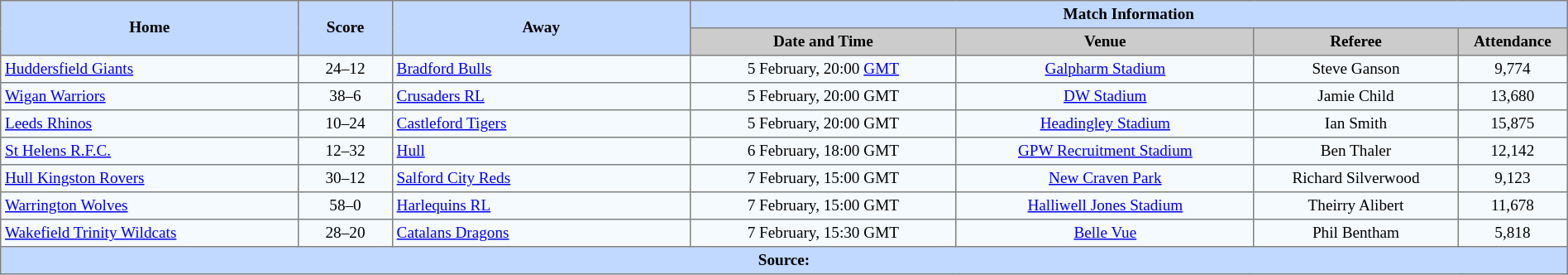<table border=1 style="border-collapse:collapse; font-size:80%; text-align:center;" cellpadding=3 cellspacing=0 width=100%>
<tr bgcolor=#C1D8FF>
<th rowspan=2 width=19%>Home</th>
<th rowspan=2 width=6%>Score</th>
<th rowspan=2 width=19%>Away</th>
<th colspan=6>Match Information</th>
</tr>
<tr bgcolor=#CCCCCC>
<th width=17%>Date and Time</th>
<th width=19%>Venue</th>
<th width=13%>Referee</th>
<th width=7%>Attendance</th>
</tr>
<tr bgcolor=#F5FAFF>
<td align=left> <a href='#'>Huddersfield Giants</a></td>
<td>24–12</td>
<td align=left> <a href='#'>Bradford Bulls</a></td>
<td>5 February, 20:00 <a href='#'>GMT</a></td>
<td><a href='#'>Galpharm Stadium</a></td>
<td>Steve Ganson</td>
<td>9,774</td>
</tr>
<tr bgcolor=#F5FAFF>
<td align=left> <a href='#'>Wigan Warriors</a></td>
<td>38–6</td>
<td align=left> <a href='#'>Crusaders RL</a></td>
<td>5 February, 20:00 GMT</td>
<td><a href='#'>DW Stadium</a></td>
<td>Jamie Child</td>
<td>13,680</td>
</tr>
<tr bgcolor=#F5FAFF>
<td align=left> <a href='#'>Leeds Rhinos</a></td>
<td>10–24</td>
<td align=left> <a href='#'>Castleford Tigers</a></td>
<td>5 February, 20:00 GMT</td>
<td><a href='#'>Headingley Stadium</a></td>
<td>Ian Smith</td>
<td>15,875</td>
</tr>
<tr bgcolor=#F5FAFF>
<td align=left> <a href='#'>St Helens R.F.C.</a></td>
<td>12–32</td>
<td align=left> <a href='#'>Hull</a></td>
<td>6 February, 18:00 GMT</td>
<td><a href='#'>GPW Recruitment Stadium</a></td>
<td>Ben Thaler</td>
<td>12,142</td>
</tr>
<tr bgcolor=#F5FAFF>
<td align=left> <a href='#'>Hull Kingston Rovers</a></td>
<td>30–12</td>
<td align=left> <a href='#'>Salford City Reds</a></td>
<td>7 February, 15:00 GMT</td>
<td><a href='#'>New Craven Park</a></td>
<td>Richard Silverwood</td>
<td>9,123</td>
</tr>
<tr bgcolor=#F5FAFF>
<td align=left> <a href='#'>Warrington Wolves</a></td>
<td>58–0</td>
<td align=left> <a href='#'>Harlequins RL</a></td>
<td>7 February, 15:00 GMT</td>
<td><a href='#'>Halliwell Jones Stadium</a></td>
<td>Theirry Alibert</td>
<td>11,678</td>
</tr>
<tr bgcolor=#F5FAFF>
<td align=left> <a href='#'>Wakefield Trinity Wildcats</a></td>
<td>28–20</td>
<td align=left> <a href='#'>Catalans Dragons</a></td>
<td>7 February, 15:30 GMT</td>
<td><a href='#'>Belle Vue</a></td>
<td>Phil Bentham</td>
<td>5,818</td>
</tr>
<tr bgcolor=#C1D8FF>
<th colspan=12>Source:</th>
</tr>
</table>
